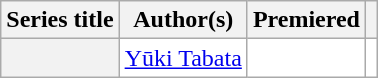<table class="wikitable plainrowheaders sortable" style="background: #FFF;">
<tr>
<th scope="col">Series title</th>
<th scope="col">Author(s)</th>
<th scope="col">Premiered</th>
<th scope="col" class="unsortable"></th>
</tr>
<tr>
<th scope="row"></th>
<td><a href='#'>Yūki Tabata</a></td>
<td></td>
<td style="text-align:center;"></td>
</tr>
</table>
